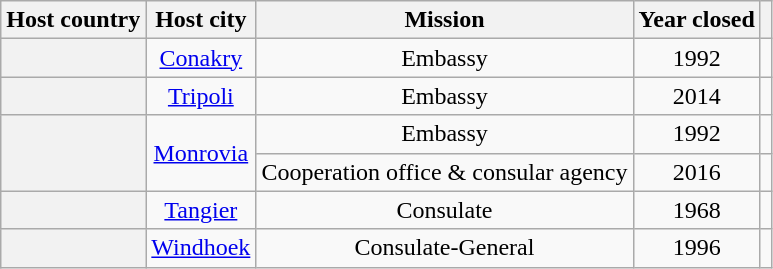<table class="wikitable plainrowheaders" style="text-align:center;">
<tr>
<th scope="col">Host country</th>
<th scope="col">Host city</th>
<th scope="col">Mission</th>
<th scope="col">Year closed</th>
<th scope="col"></th>
</tr>
<tr>
<th scope="row"></th>
<td><a href='#'>Conakry</a></td>
<td>Embassy</td>
<td>1992</td>
<td></td>
</tr>
<tr>
<th scope="row"></th>
<td><a href='#'>Tripoli</a></td>
<td>Embassy</td>
<td>2014</td>
<td></td>
</tr>
<tr>
<th scope="row" rowspan="2"></th>
<td rowspan="2"><a href='#'>Monrovia</a></td>
<td>Embassy</td>
<td>1992</td>
<td></td>
</tr>
<tr>
<td>Cooperation office & consular agency</td>
<td>2016</td>
<td></td>
</tr>
<tr>
<th scope="row"></th>
<td><a href='#'>Tangier</a></td>
<td>Consulate</td>
<td>1968</td>
<td></td>
</tr>
<tr>
<th scope="row"></th>
<td><a href='#'>Windhoek</a></td>
<td>Consulate-General</td>
<td>1996</td>
<td></td>
</tr>
</table>
